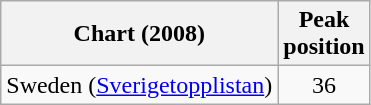<table class="wikitable">
<tr>
<th>Chart (2008)</th>
<th>Peak<br>position</th>
</tr>
<tr>
<td>Sweden (<a href='#'>Sverigetopplistan</a>)</td>
<td align="center">36</td>
</tr>
</table>
